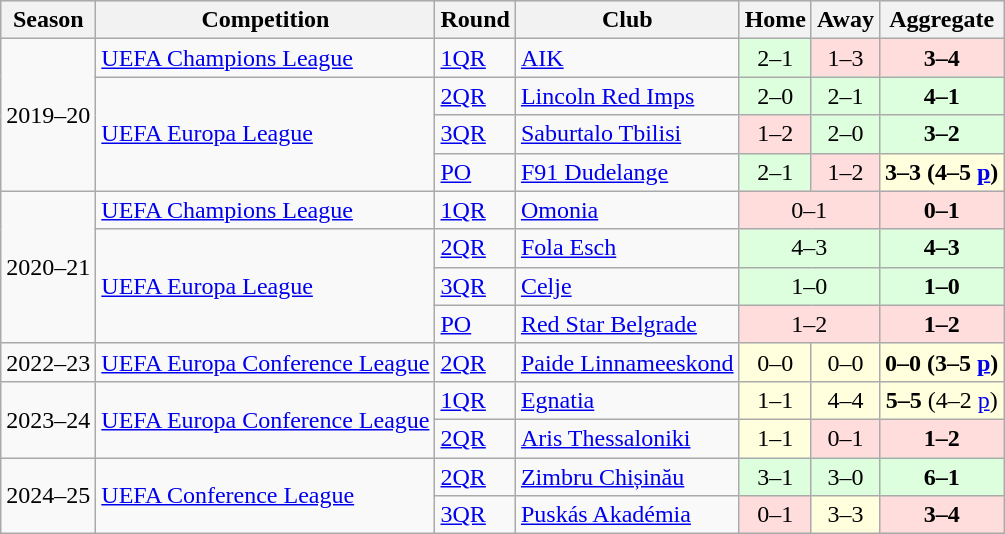<table class="wikitable plainrowheaders">
<tr bgcolor="#e4e4e4">
<th style="border-bottom:1px solid #AAAAAA">Season</th>
<th style="border-bottom:1px solid #AAAAAA">Competition</th>
<th style="border-bottom:1px solid #AAAAAA">Round</th>
<th style="border-bottom:1px solid #AAAAAA">Club</th>
<th style="border-bottom:1px solid #AAAAAA" align="center">Home</th>
<th style="border-bottom:1px solid #AAAAAA" align="center">Away</th>
<th style="border-bottom:1px solid #AAAAAA" align="center">Aggregate</th>
</tr>
<tr>
<td rowspan="4">2019–20</td>
<td rowspan="1"><a href='#'>UEFA Champions League</a></td>
<td><a href='#'>1QR</a></td>
<td> <a href='#'>AIK</a></td>
<td align="center" bgcolor="#ddffdd">2–1</td>
<td align="center" bgcolor="#fdd">1–3</td>
<td align="center" bgcolor="#fdd"><strong>3–4</strong></td>
</tr>
<tr>
<td rowspan="3"><a href='#'>UEFA Europa League</a></td>
<td><a href='#'>2QR</a></td>
<td> <a href='#'>Lincoln Red Imps</a></td>
<td align="center" bgcolor="#ddffdd">2–0</td>
<td align="center" bgcolor="#ddffdd">2–1</td>
<td align="center" bgcolor="#ddffdd"><strong>4–1</strong></td>
</tr>
<tr>
<td><a href='#'>3QR</a></td>
<td> <a href='#'>Saburtalo Tbilisi</a></td>
<td align="center" bgcolor="#fdd">1–2</td>
<td align="center" bgcolor="#ddffdd">2–0</td>
<td align="center" bgcolor="#ddffdd"><strong>3–2</strong></td>
</tr>
<tr>
<td><a href='#'>PO</a></td>
<td> <a href='#'>F91 Dudelange</a></td>
<td align="center" bgcolor="#ddffdd">2–1</td>
<td align="center" bgcolor="#fdd">1–2</td>
<td align="center" bgcolor="#ffffdd"><strong>3–3 (4–5 <a href='#'>p</a>)</strong></td>
</tr>
<tr>
<td rowspan="4">2020–21</td>
<td rowspan="1"><a href='#'>UEFA Champions League</a></td>
<td><a href='#'>1QR</a></td>
<td> <a href='#'>Omonia</a></td>
<td colspan="2" align="center" bgcolor="#fdd">0–1</td>
<td align="center" bgcolor="#fdd"><strong>0–1 </strong></td>
</tr>
<tr>
<td rowspan="3"><a href='#'>UEFA Europa League</a></td>
<td><a href='#'>2QR</a></td>
<td> <a href='#'>Fola Esch</a></td>
<td colspan="2" align="center" bgcolor="#ddffdd">4–3</td>
<td align="center" bgcolor="#ddffdd"><strong>4–3 </strong></td>
</tr>
<tr>
<td><a href='#'>3QR</a></td>
<td> <a href='#'>Celje</a></td>
<td colspan="2" align="center" bgcolor="#ddffdd">1–0</td>
<td align="center" bgcolor="#ddffdd"><strong>1–0 </strong></td>
</tr>
<tr>
<td><a href='#'>PO</a></td>
<td> <a href='#'>Red Star Belgrade</a></td>
<td colspan="2" align="center" bgcolor="#fdd">1–2</td>
<td align="center" bgcolor="#fdd"><strong>1–2</strong></td>
</tr>
<tr>
<td>2022–23</td>
<td><a href='#'>UEFA Europa Conference League</a></td>
<td><a href='#'>2QR</a></td>
<td> <a href='#'>Paide Linnameeskond</a></td>
<td align="center" bgcolor="#ffffdd">0–0</td>
<td align="center" bgcolor="#ffffdd">0–0</td>
<td align="center" bgcolor="#ffffdd"><strong>0–0 (3–5 <a href='#'>p</a>)</strong></td>
</tr>
<tr>
<td rowspan="2">2023–24</td>
<td rowspan="2"><a href='#'>UEFA Europa Conference League</a></td>
<td><a href='#'>1QR</a></td>
<td> <a href='#'>Egnatia</a></td>
<td align="center" bgcolor="#ffffdd">1–1</td>
<td align="center" bgcolor="#ffffdd">4–4</td>
<td align="center" bgcolor="#ffffdd"><strong>5–5</strong> (4–2 <a href='#'>p</a>)</td>
</tr>
<tr>
<td><a href='#'>2QR</a></td>
<td> <a href='#'>Aris Thessaloniki</a></td>
<td align="center" bgcolor="#ffffdd">1–1</td>
<td align="center" bgcolor="#fdd">0–1</td>
<td align="center" bgcolor="#fdd"><strong>1–2</strong></td>
</tr>
<tr>
<td rowspan="2">2024–25</td>
<td rowspan="2"><a href='#'>UEFA Conference League</a></td>
<td><a href='#'>2QR</a></td>
<td> <a href='#'>Zimbru Chișinău</a></td>
<td bgcolor="#ddffdd" style="text-align:center;">3–1</td>
<td bgcolor="#ddffdd" style="text-align:center;">3–0</td>
<td bgcolor="#ddffdd" style="text-align:center;"><strong>6–1</strong></td>
</tr>
<tr>
<td><a href='#'>3QR</a></td>
<td> <a href='#'>Puskás Akadémia</a></td>
<td align="center" bgcolor="#fdd">0–1</td>
<td align="center" bgcolor="#ffffdd">3–3</td>
<td align="center" bgcolor="#fdd"><strong>3–4</strong></td>
</tr>
</table>
